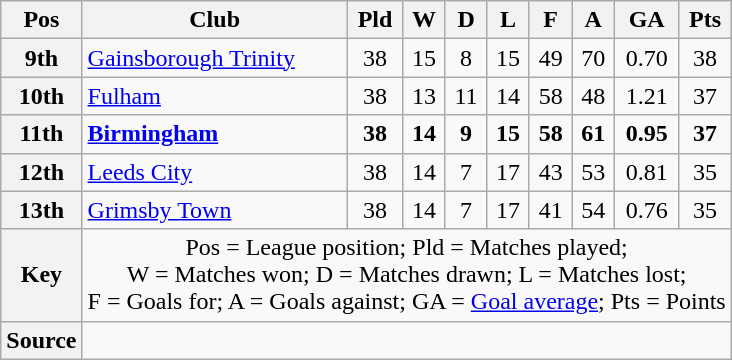<table class="wikitable" style="text-align:center">
<tr>
<th scope="col">Pos</th>
<th scope="col">Club</th>
<th scope="col">Pld</th>
<th scope="col">W</th>
<th scope="col">D</th>
<th scope="col">L</th>
<th scope="col">F</th>
<th scope="col">A</th>
<th scope="col">GA</th>
<th scope="col">Pts</th>
</tr>
<tr>
<th scope="row">9th</th>
<td align="left"><a href='#'>Gainsborough Trinity</a></td>
<td>38</td>
<td>15</td>
<td>8</td>
<td>15</td>
<td>49</td>
<td>70</td>
<td>0.70</td>
<td>38</td>
</tr>
<tr>
<th scope="row">10th</th>
<td align="left"><a href='#'>Fulham</a></td>
<td>38</td>
<td>13</td>
<td>11</td>
<td>14</td>
<td>58</td>
<td>48</td>
<td>1.21</td>
<td>37</td>
</tr>
<tr style="font-weight:bold">
<th scope="row">11th</th>
<td align="left"><a href='#'>Birmingham</a></td>
<td>38</td>
<td>14</td>
<td>9</td>
<td>15</td>
<td>58</td>
<td>61</td>
<td>0.95</td>
<td>37</td>
</tr>
<tr>
<th scope="row">12th</th>
<td align="left"><a href='#'>Leeds City</a></td>
<td>38</td>
<td>14</td>
<td>7</td>
<td>17</td>
<td>43</td>
<td>53</td>
<td>0.81</td>
<td>35</td>
</tr>
<tr>
<th scope="row">13th</th>
<td align="left"><a href='#'>Grimsby Town</a></td>
<td>38</td>
<td>14</td>
<td>7</td>
<td>17</td>
<td>41</td>
<td>54</td>
<td>0.76</td>
<td>35</td>
</tr>
<tr>
<th scope="row">Key</th>
<td colspan="9">Pos = League position; Pld = Matches played;<br>W = Matches won; D = Matches drawn; L = Matches lost;<br>F = Goals for; A = Goals against; GA = <a href='#'>Goal average</a>; Pts = Points</td>
</tr>
<tr>
<th scope="row">Source</th>
<td colspan="9"></td>
</tr>
</table>
